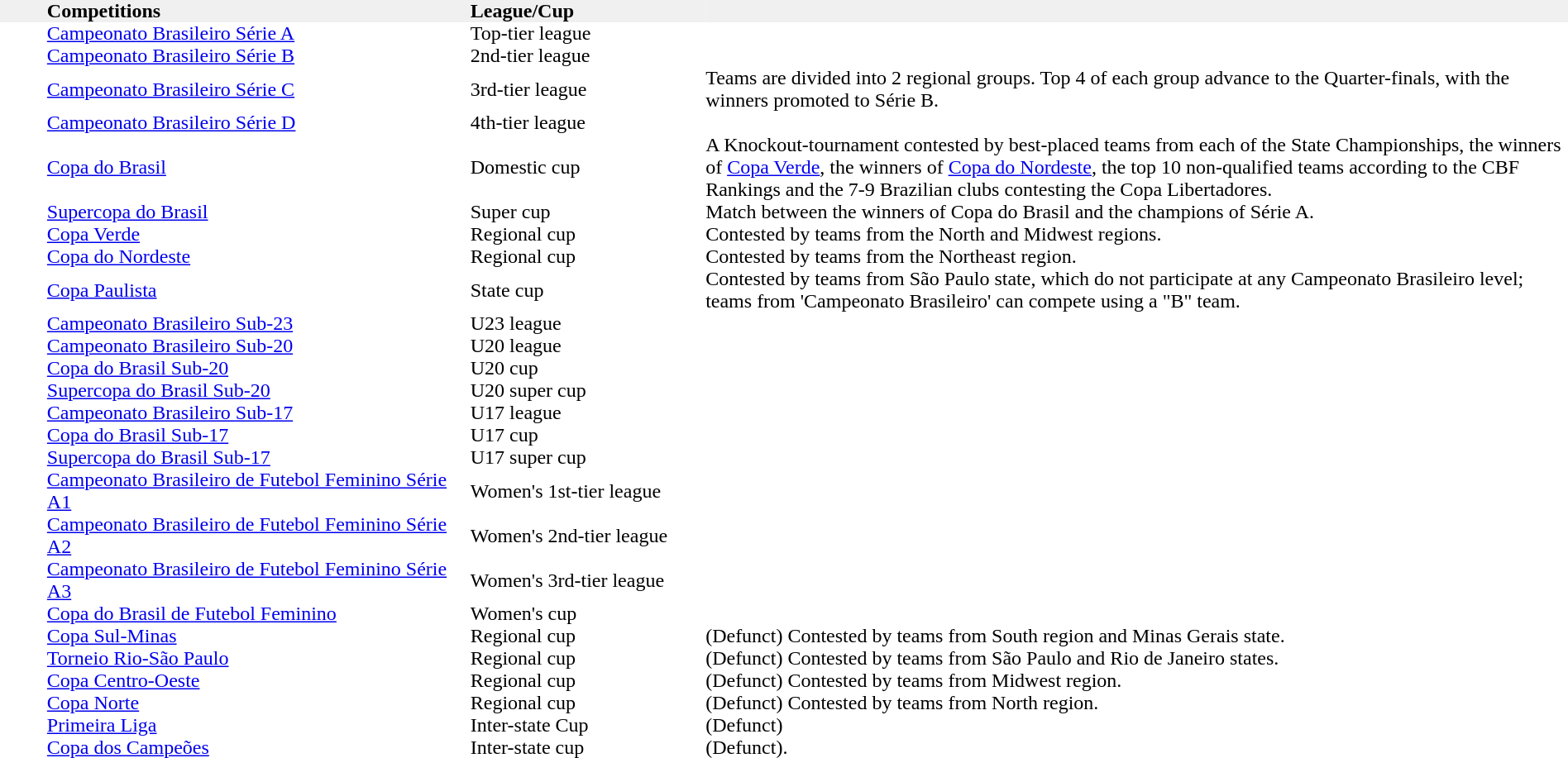<table width="100%" cellspacing="0" cellpadding="0">
<tr bgcolor="F0F0F0">
<th width="3%" align="left"></th>
<th width="27%" align="left">Competitions</th>
<th width="15%" align="left">League/Cup</th>
<th width="55%" align="left"></th>
</tr>
<tr>
<td></td>
<td><a href='#'>Campeonato Brasileiro Série A</a></td>
<td>Top-tier league</td>
</tr>
<tr>
<td></td>
<td><a href='#'>Campeonato Brasileiro Série B</a></td>
<td>2nd-tier league</td>
</tr>
<tr>
<td></td>
<td><a href='#'>Campeonato Brasileiro Série C</a></td>
<td>3rd-tier league</td>
<td>Teams are divided into 2 regional groups. Top 4 of each group advance to the Quarter-finals, with the winners promoted to Série B.</td>
</tr>
<tr>
<td></td>
<td><a href='#'>Campeonato Brasileiro Série D</a></td>
<td>4th-tier league</td>
</tr>
<tr>
<td></td>
<td><a href='#'>Copa do Brasil</a></td>
<td>Domestic cup</td>
<td>A Knockout-tournament contested by best-placed teams from each of the State Championships, the winners of <a href='#'>Copa Verde</a>, the winners of <a href='#'>Copa do Nordeste</a>, the top 10 non-qualified teams according to the CBF Rankings and the 7-9 Brazilian clubs contesting the Copa Libertadores.</td>
</tr>
<tr>
<td></td>
<td><a href='#'>Supercopa do Brasil</a></td>
<td>Super cup</td>
<td>Match between the winners of Copa do Brasil and the champions of Série A.</td>
</tr>
<tr>
<td></td>
<td><a href='#'>Copa Verde</a></td>
<td>Regional cup</td>
<td>Contested by teams from the North and Midwest regions.</td>
</tr>
<tr>
<td></td>
<td><a href='#'>Copa do Nordeste</a></td>
<td>Regional cup</td>
<td>Contested by teams from the Northeast region.</td>
</tr>
<tr>
<td></td>
<td><a href='#'>Copa Paulista</a></td>
<td>State cup</td>
<td>Contested by teams from São Paulo state, which do not participate at any Campeonato Brasileiro level; teams from 'Campeonato Brasileiro' can compete using a "B" team.</td>
</tr>
<tr>
<td></td>
<td><a href='#'>Campeonato Brasileiro Sub-23</a></td>
<td>U23 league</td>
</tr>
<tr>
<td></td>
<td><a href='#'>Campeonato Brasileiro Sub-20</a></td>
<td>U20 league</td>
</tr>
<tr>
<td></td>
<td><a href='#'>Copa do Brasil Sub-20</a></td>
<td>U20 cup</td>
</tr>
<tr>
<td></td>
<td><a href='#'>Supercopa do Brasil Sub-20</a></td>
<td>U20 super cup</td>
</tr>
<tr>
<td></td>
<td><a href='#'>Campeonato Brasileiro Sub-17</a></td>
<td>U17 league</td>
</tr>
<tr>
<td></td>
<td><a href='#'>Copa do Brasil Sub-17</a></td>
<td>U17 cup</td>
</tr>
<tr>
<td></td>
<td><a href='#'>Supercopa do Brasil Sub-17</a></td>
<td>U17 super cup</td>
</tr>
<tr>
<td></td>
<td><a href='#'>Campeonato Brasileiro de Futebol Feminino Série A1</a></td>
<td>Women's 1st-tier league</td>
<td></td>
</tr>
<tr>
<td></td>
<td><a href='#'>Campeonato Brasileiro de Futebol Feminino Série A2</a></td>
<td>Women's 2nd-tier league</td>
<td></td>
</tr>
<tr>
<td></td>
<td><a href='#'>Campeonato Brasileiro de Futebol Feminino Série A3</a></td>
<td>Women's 3rd-tier league</td>
<td></td>
</tr>
<tr>
<td></td>
<td><a href='#'>Copa do Brasil de Futebol Feminino</a></td>
<td>Women's cup</td>
</tr>
<tr>
<td></td>
<td><a href='#'>Copa Sul-Minas</a></td>
<td>Regional cup</td>
<td>(Defunct) Contested by teams from South region and Minas Gerais state.</td>
</tr>
<tr>
<td></td>
<td><a href='#'>Torneio Rio-São Paulo</a></td>
<td>Regional cup</td>
<td>(Defunct) Contested by teams from São Paulo and Rio de Janeiro states.</td>
</tr>
<tr>
<td></td>
<td><a href='#'>Copa Centro-Oeste</a></td>
<td>Regional cup</td>
<td>(Defunct) Contested by teams from Midwest region.</td>
</tr>
<tr>
<td></td>
<td><a href='#'>Copa Norte</a></td>
<td>Regional cup</td>
<td>(Defunct) Contested by teams from North region.</td>
</tr>
<tr>
<td></td>
<td><a href='#'>Primeira Liga</a></td>
<td>Inter-state Cup</td>
<td>(Defunct)</td>
</tr>
<tr>
<td></td>
<td><a href='#'>Copa dos Campeões</a></td>
<td>Inter-state cup</td>
<td>(Defunct).</td>
</tr>
</table>
